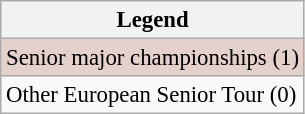<table class="wikitable" style="font-size:95%;">
<tr>
<th>Legend</th>
</tr>
<tr style="background:#e5d1cb;">
<td>Senior major championships (1)</td>
</tr>
<tr>
<td>Other European Senior Tour (0)</td>
</tr>
</table>
